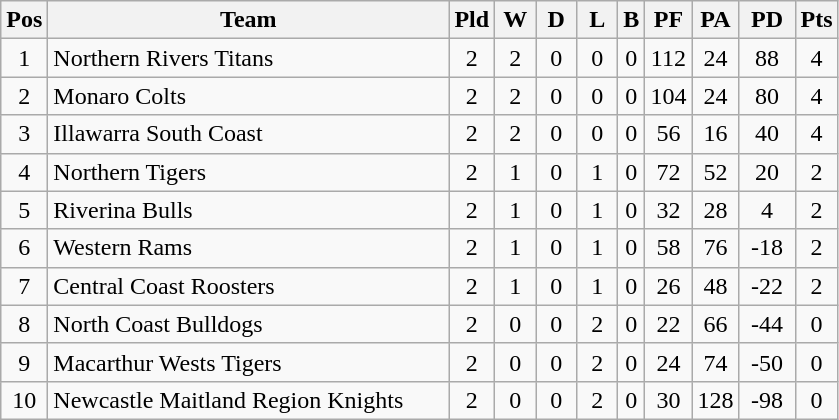<table class="wikitable" style="text-align:center">
<tr>
<th width=20 abbr="Position">Pos</th>
<th width=260>Team</th>
<th width=20 abbr="Played">Pld</th>
<th width=20 abbr="Won">W</th>
<th width=20 abbr="Drawn">D</th>
<th width=20 abbr="Lost">L</th>
<th withd=20 abbr="Byes">B</th>
<th width=20 abbr="Points For">PF</th>
<th width=20 abbr="Points Against">PA</th>
<th width=30 abbr="Points Difference">PD</th>
<th width=20 abbr="Points">Pts</th>
</tr>
<tr>
<td>1</td>
<td align=left> Northern Rivers Titans</td>
<td>2</td>
<td>2</td>
<td>0</td>
<td>0</td>
<td>0</td>
<td>112</td>
<td>24</td>
<td>88</td>
<td>4</td>
</tr>
<tr>
<td>2</td>
<td align=left> Monaro Colts</td>
<td>2</td>
<td>2</td>
<td>0</td>
<td>0</td>
<td>0</td>
<td>104</td>
<td>24</td>
<td>80</td>
<td>4</td>
</tr>
<tr>
<td>3</td>
<td align=left> Illawarra South Coast</td>
<td>2</td>
<td>2</td>
<td>0</td>
<td>0</td>
<td>0</td>
<td>56</td>
<td>16</td>
<td>40</td>
<td>4</td>
</tr>
<tr>
<td>4</td>
<td align=left> Northern Tigers</td>
<td>2</td>
<td>1</td>
<td>0</td>
<td>1</td>
<td>0</td>
<td>72</td>
<td>52</td>
<td>20</td>
<td>2</td>
</tr>
<tr>
<td>5</td>
<td align=left> Riverina Bulls</td>
<td>2</td>
<td>1</td>
<td>0</td>
<td>1</td>
<td>0</td>
<td>32</td>
<td>28</td>
<td>4</td>
<td>2</td>
</tr>
<tr>
<td>6</td>
<td align=left> Western Rams</td>
<td>2</td>
<td>1</td>
<td>0</td>
<td>1</td>
<td>0</td>
<td>58</td>
<td>76</td>
<td>-18</td>
<td>2</td>
</tr>
<tr>
<td>7</td>
<td align=left> Central Coast Roosters</td>
<td>2</td>
<td>1</td>
<td>0</td>
<td>1</td>
<td>0</td>
<td>26</td>
<td>48</td>
<td>-22</td>
<td>2</td>
</tr>
<tr>
<td>8</td>
<td align=left> North Coast Bulldogs</td>
<td>2</td>
<td>0</td>
<td>0</td>
<td>2</td>
<td>0</td>
<td>22</td>
<td>66</td>
<td>-44</td>
<td>0</td>
</tr>
<tr>
<td>9</td>
<td align=left> Macarthur Wests Tigers</td>
<td>2</td>
<td>0</td>
<td>0</td>
<td>2</td>
<td>0</td>
<td>24</td>
<td>74</td>
<td>-50</td>
<td>0</td>
</tr>
<tr>
<td>10</td>
<td align=left> Newcastle Maitland Region Knights</td>
<td>2</td>
<td>0</td>
<td>0</td>
<td>2</td>
<td>0</td>
<td>30</td>
<td>128</td>
<td>-98</td>
<td>0</td>
</tr>
</table>
